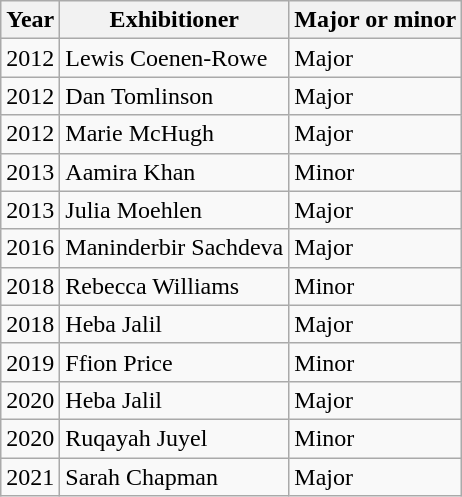<table class="wikitable">
<tr>
<th>Year</th>
<th>Exhibitioner</th>
<th>Major or minor</th>
</tr>
<tr>
<td>2012</td>
<td>Lewis Coenen-Rowe</td>
<td>Major</td>
</tr>
<tr>
<td>2012</td>
<td>Dan Tomlinson</td>
<td>Major</td>
</tr>
<tr>
<td>2012</td>
<td>Marie McHugh</td>
<td>Major</td>
</tr>
<tr>
<td>2013</td>
<td>Aamira Khan</td>
<td>Minor</td>
</tr>
<tr>
<td>2013</td>
<td>Julia Moehlen</td>
<td>Major</td>
</tr>
<tr>
<td>2016</td>
<td>Maninderbir Sachdeva</td>
<td>Major</td>
</tr>
<tr>
<td>2018</td>
<td>Rebecca Williams</td>
<td>Minor</td>
</tr>
<tr>
<td>2018</td>
<td>Heba Jalil</td>
<td>Major</td>
</tr>
<tr>
<td>2019</td>
<td>Ffion Price</td>
<td>Minor</td>
</tr>
<tr>
<td>2020</td>
<td>Heba Jalil</td>
<td>Major</td>
</tr>
<tr>
<td>2020</td>
<td>Ruqayah Juyel</td>
<td>Minor</td>
</tr>
<tr>
<td>2021</td>
<td>Sarah Chapman</td>
<td>Major</td>
</tr>
</table>
